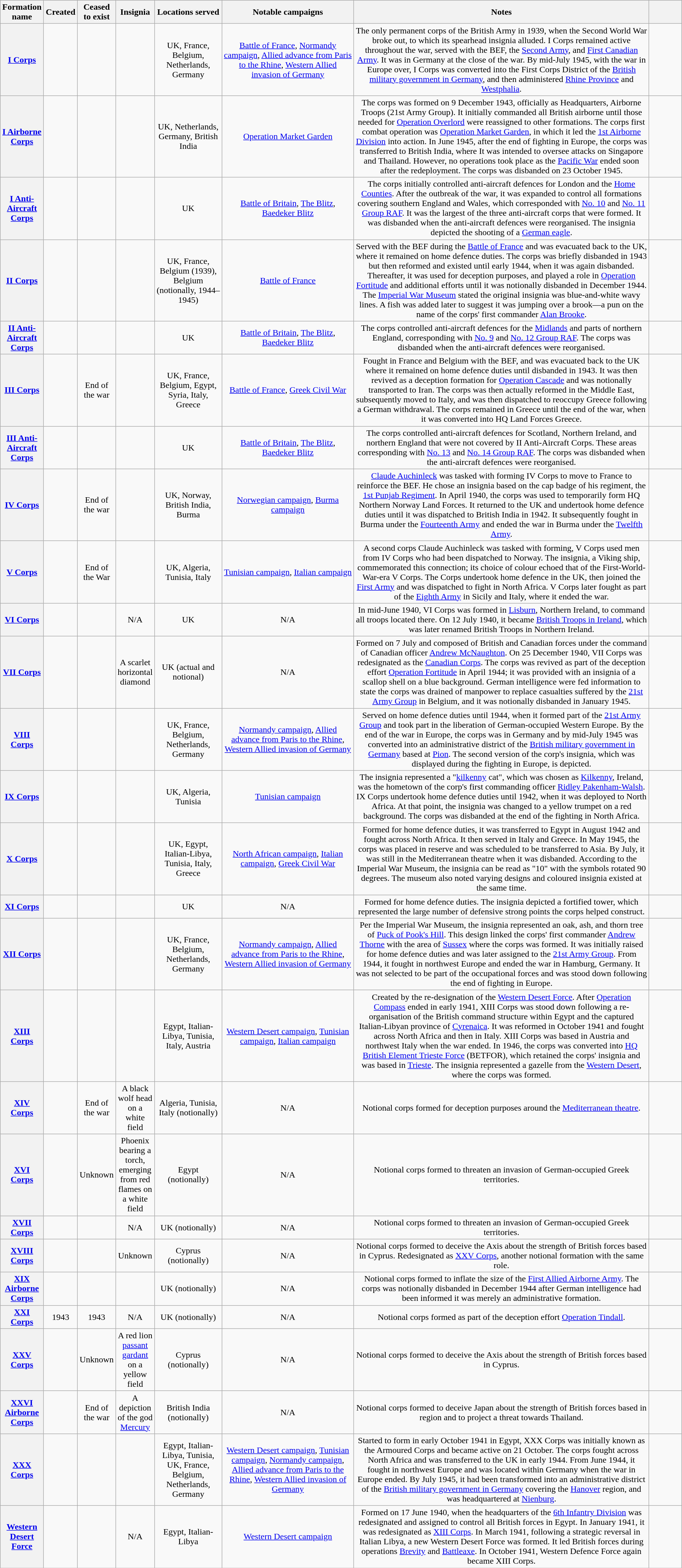<table class="wikitable sortable plainrowheaders" style="text-align: left; border-spacing: 2px; border: 1px solid darkgray; width: 100%;">
<tr>
<th width="5%" scope="col">Formation name</th>
<th width=5% scope="col">Created</th>
<th width=5% scope="col">Ceased to exist</th>
<th class=unsortable width=5% scope="col">Insignia</th>
<th class=unsortable width=10% scope="col">Locations served</th>
<th class=unsortable width=20% scope="col">Notable campaigns</th>
<th class=unsortable width=45% scope="col">Notes</th>
<th class=unsortable width=5% scope="col"></th>
</tr>
<tr>
<th scope="row" style="text-align:center;"><a href='#'>I Corps</a></th>
<td align="center"></td>
<td align="center"></td>
<td align="center"></td>
<td align="center">UK, France, Belgium, Netherlands, Germany</td>
<td align="center"><a href='#'>Battle of France</a>, <a href='#'>Normandy campaign</a>, <a href='#'>Allied advance from Paris to the Rhine</a>, <a href='#'>Western Allied invasion of Germany</a></td>
<td align="center">The only permanent corps of the British Army in 1939, when the Second World War broke out, to which its spearhead insignia alluded. I Corps remained active throughout the war, served with the BEF, the <a href='#'>Second Army</a>, and <a href='#'>First Canadian Army</a>. It was in Germany at the close of the war. By mid-July 1945, with the war in Europe over, I Corps was converted into the First Corps District of the <a href='#'>British military government in Germany</a>, and then administered <a href='#'>Rhine Province</a> and <a href='#'>Westphalia</a>.</td>
<td align="center"></td>
</tr>
<tr>
<th scope="row" style="text-align:center;"><a href='#'>I Airborne Corps</a></th>
<td align="center"></td>
<td align="center"></td>
<td align="center"></td>
<td align="center">UK, Netherlands, Germany, British India</td>
<td align="center"><a href='#'>Operation Market Garden</a></td>
<td align="center">The corps was formed on 9 December 1943, officially as Headquarters, Airborne Troops (21st Army Group). It initially commanded all British airborne until those needed for <a href='#'>Operation Overlord</a> were reassigned to other formations. The corps first combat operation was <a href='#'>Operation Market Garden</a>, in which it led the <a href='#'>1st Airborne Division</a> into action. In June 1945, after the end of fighting in Europe, the corps was transferred to British India, where It was intended to oversee attacks on Singapore and Thailand. However, no operations took place as the <a href='#'>Pacific War</a> ended soon after the redeployment. The corps was disbanded on 23 October 1945.</td>
<td align="center"></td>
</tr>
<tr>
<th scope="row" style="text-align:center;"><a href='#'>I Anti-Aircraft Corps</a></th>
<td align="center"></td>
<td align="center"></td>
<td align="center"></td>
<td align="center">UK</td>
<td align="center"><a href='#'>Battle of Britain</a>, <a href='#'>The Blitz</a>, <a href='#'>Baedeker Blitz</a></td>
<td align="center">The corps initially controlled anti-aircraft defences for London and the <a href='#'>Home Counties</a>. After the outbreak of the war, it was expanded to control all formations covering southern England and Wales, which corresponded with <a href='#'>No. 10</a> and <a href='#'>No. 11 Group RAF</a>. It was the largest of the three anti-aircraft corps that were formed. It was disbanded when the anti-aircraft defences were reorganised. The insignia depicted the shooting of a <a href='#'>German eagle</a>.</td>
<td align="center"></td>
</tr>
<tr>
<th scope="row" style="text-align:center;"><a href='#'>II Corps</a></th>
<td align="center"></td>
<td align="center"></td>
<td align="center"></td>
<td align="center">UK, France, Belgium (1939), Belgium (notionally, 1944–1945)</td>
<td align="center"><a href='#'>Battle of France</a></td>
<td align="center">Served with the BEF during the <a href='#'>Battle of France</a> and was evacuated back to the UK, where it remained on home defence duties. The corps was briefly disbanded in 1943 but then reformed and existed until early 1944, when it was again disbanded. Thereafter, it was used for deception purposes, and played a role in <a href='#'>Operation Fortitude</a> and additional efforts until it was notionally disbanded in December 1944. The <a href='#'>Imperial War Museum</a> stated the original insignia was blue-and-white wavy lines. A fish was added later to suggest it was jumping over a brook—a pun on the name of the corps' first commander <a href='#'>Alan Brooke</a>.</td>
<td align="center"></td>
</tr>
<tr>
<th scope="row" style="text-align:center;"><a href='#'>II Anti-Aircraft Corps</a></th>
<td align="center"></td>
<td align="center"></td>
<td align="center"></td>
<td align="center">UK</td>
<td align="center"><a href='#'>Battle of Britain</a>, <a href='#'>The Blitz</a>, <a href='#'>Baedeker Blitz</a></td>
<td align="center">The corps controlled anti-aircraft defences for the <a href='#'>Midlands</a> and parts of northern England, corresponding with <a href='#'>No. 9</a> and <a href='#'>No. 12 Group RAF</a>. The corps was disbanded when the anti-aircraft defences were reorganised.</td>
<td align="center"></td>
</tr>
<tr>
<th scope="row" style="text-align:center;"><a href='#'>III Corps</a></th>
<td align="center"></td>
<td align="center">End of the war</td>
<td align="center"></td>
<td align="center">UK, France, Belgium, Egypt, Syria, Italy, Greece</td>
<td align="center"><a href='#'>Battle of France</a>, <a href='#'>Greek Civil War</a></td>
<td align="center">Fought in France and Belgium with the BEF, and was evacuated back to the UK where it remained on home defence duties until disbanded in 1943. It was then revived as a deception formation for <a href='#'>Operation Cascade</a> and was notionally transported to Iran. The corps was then actually reformed in the Middle East, subsequently moved to Italy, and was then dispatched to reoccupy Greece following a German withdrawal. The corps remained in Greece until the end of the war, when it was converted into HQ Land Forces Greece.</td>
<td align="center"></td>
</tr>
<tr>
<th scope="row" style="text-align:center;"><a href='#'>III Anti-Aircraft Corps</a></th>
<td align="center"></td>
<td align="center"></td>
<td align="center"></td>
<td align="center">UK</td>
<td align="center"><a href='#'>Battle of Britain</a>, <a href='#'>The Blitz</a>, <a href='#'>Baedeker Blitz</a></td>
<td align="center">The corps controlled anti-aircraft defences for Scotland, Northern Ireland, and northern England that were not covered by II Anti-Aircraft Corps. These areas corresponding with <a href='#'>No. 13</a> and <a href='#'>No. 14 Group RAF</a>. The corps was disbanded when the anti-aircraft defences were reorganised.</td>
<td align="center"></td>
</tr>
<tr>
<th scope="row" style="text-align:center;"><a href='#'>IV Corps</a></th>
<td align="center"></td>
<td align="center">End of the war</td>
<td align="center"></td>
<td align="center">UK, Norway, British India, Burma</td>
<td align="center"><a href='#'>Norwegian campaign</a>, <a href='#'>Burma campaign</a></td>
<td align="center"><a href='#'>Claude Auchinleck</a> was tasked with forming IV Corps to move to France to reinforce the BEF. He chose an insignia based on the cap badge of his regiment, the <a href='#'>1st Punjab Regiment</a>. In April 1940, the corps was used to temporarily form HQ Northern Norway Land Forces. It returned to the UK and undertook home defence duties until it was dispatched to British India in 1942. It subsequently fought in Burma under the <a href='#'>Fourteenth Army</a> and ended the war in Burma under the <a href='#'>Twelfth Army</a>.</td>
<td align="center"></td>
</tr>
<tr>
<th scope="row" style="text-align:center;"><a href='#'>V Corps</a></th>
<td align="center"></td>
<td align="center">End of the War</td>
<td align="center"></td>
<td align="center">UK, Algeria, Tunisia, Italy</td>
<td align="center"><a href='#'>Tunisian campaign</a>, <a href='#'>Italian campaign</a></td>
<td align="center">A second corps Claude Auchinleck was tasked with forming, V Corps used men from IV Corps who had been dispatched to Norway. The insignia, a Viking ship, commemorated this connection; its choice of colour echoed that of the First-World-War-era V Corps. The Corps undertook home defence in the UK, then joined the <a href='#'>First Army</a> and was dispatched to fight in North Africa. V Corps later fought as part of the <a href='#'>Eighth Army</a> in Sicily and Italy, where it ended the war.</td>
<td align="center"></td>
</tr>
<tr>
<th scope="row" style="text-align:center;"><a href='#'>VI Corps</a></th>
<td align="center"></td>
<td align="center"></td>
<td align="center">N/A</td>
<td align="center">UK</td>
<td align="center">N/A</td>
<td align="center">In mid-June 1940, VI Corps was formed in <a href='#'>Lisburn</a>, Northern Ireland, to command all troops located there. On 12 July 1940, it became <a href='#'>British Troops in Ireland</a>, which was later renamed British Troops in Northern Ireland.</td>
<td align="center"></td>
</tr>
<tr>
<th scope="row" style="text-align:center;"><a href='#'>VII Corps</a></th>
<td align="center"></td>
<td align="center"></td>
<td align="center">A scarlet horizontal diamond</td>
<td align="center">UK (actual and notional)</td>
<td align="center">N/A</td>
<td align="center">Formed on 7 July and composed of British and Canadian forces under the command of Canadian officer <a href='#'>Andrew McNaughton</a>. On 25 December 1940, VII Corps was redesignated as the <a href='#'>Canadian Corps</a>. The corps was revived as part of the deception effort <a href='#'>Operation Fortitude</a> in April 1944; it was provided with an insignia of a scallop shell on a blue background. German intelligence were fed information to state the corps was drained of manpower to replace casualties suffered by the <a href='#'>21st Army Group</a> in Belgium, and it was notionally disbanded in January 1945.</td>
<td align="center"></td>
</tr>
<tr>
<th scope="row" style="text-align:center;"><a href='#'>VIII Corps</a></th>
<td align="center"></td>
<td align="center"></td>
<td align="center"></td>
<td align="center">UK, France, Belgium, Netherlands, Germany</td>
<td align="center"><a href='#'>Normandy campaign</a>, <a href='#'>Allied advance from Paris to the Rhine</a>, <a href='#'>Western Allied invasion of Germany</a></td>
<td align="center">Served on home defence duties until 1944, when it formed part of the <a href='#'>21st Army Group</a> and took part in the liberation of German-occupied Western Europe. By the end of the war in Europe, the corps was in Germany and by mid-July 1945 was converted into an administrative district of the <a href='#'>British military government in Germany</a> based at <a href='#'>Pion</a>. The second version of the corp's insignia, which was displayed during the fighting in Europe, is depicted.</td>
<td align="center"></td>
</tr>
<tr>
<th scope="row" style="text-align:center;"><a href='#'>IX Corps</a></th>
<td align="center"></td>
<td align="center"></td>
<td align="center"></td>
<td align="center">UK, Algeria, Tunisia</td>
<td align="center"><a href='#'>Tunisian campaign</a></td>
<td align="center">The insignia represented a "<a href='#'>kilkenny</a> cat", which was chosen as <a href='#'>Kilkenny</a>, Ireland, was the hometown of the corp's first commanding officer <a href='#'>Ridley Pakenham-Walsh</a>. IX Corps undertook home defence duties until 1942, when it was deployed to North Africa. At that point, the insignia was changed to a yellow trumpet on a red background. The corps was disbanded at the end of the fighting in North Africa.</td>
<td align="center"></td>
</tr>
<tr>
<th scope="row" style="text-align:center;"><a href='#'>X Corps</a></th>
<td align="center"></td>
<td align="center"></td>
<td align="center"></td>
<td align="center">UK, Egypt, Italian-Libya, Tunisia, Italy, Greece</td>
<td align="center"><a href='#'>North African campaign</a>, <a href='#'>Italian campaign</a>, <a href='#'>Greek Civil War</a></td>
<td align="center">Formed for home defence duties, it was transferred to Egypt in August 1942 and fought across North Africa. It then served in Italy and Greece. In May 1945, the corps was placed in reserve and was scheduled to be transferred to Asia. By July, it was still in the Mediterranean theatre when it was disbanded. According to the Imperial War Museum, the insignia can be read as "10" with the symbols rotated 90 degrees. The museum also noted varying designs and coloured insignia existed at the same time.</td>
<td align="center"></td>
</tr>
<tr>
<th scope="row" style="text-align:center;"><a href='#'>XI Corps</a></th>
<td align="center"></td>
<td align="center"></td>
<td align="center"></td>
<td align="center">UK</td>
<td align="center">N/A</td>
<td align="center">Formed for home defence duties. The insignia depicted a fortified tower, which represented the large number of defensive strong points the corps helped construct.</td>
<td align="center"></td>
</tr>
<tr>
<th scope="row" style="text-align:center;"><a href='#'>XII Corps</a></th>
<td align="center"></td>
<td align="center"></td>
<td align="center"></td>
<td align="center">UK, France, Belgium, Netherlands, Germany</td>
<td align="center"><a href='#'>Normandy campaign</a>, <a href='#'>Allied advance from Paris to the Rhine</a>, <a href='#'>Western Allied invasion of Germany</a></td>
<td align="center">Per the Imperial War Museum, the insignia represented an oak, ash, and thorn tree of <a href='#'>Puck of Pook's Hill</a>. This design linked the corps' first commander <a href='#'>Andrew Thorne</a> with the area of <a href='#'>Sussex</a> where the corps was formed. It was initially raised for home defence duties and was later assigned to the <a href='#'>21st Army Group</a>. From 1944, it fought in northwest Europe and ended the war in Hamburg, Germany. It was not selected to be part of the occupational forces and was stood down following the end of fighting in Europe.</td>
<td align="center"></td>
</tr>
<tr>
<th scope="row" style="text-align:center;"><a href='#'>XIII Corps</a></th>
<td align="center"></td>
<td align="center"></td>
<td align="center"></td>
<td align="center">Egypt, Italian-Libya, Tunisia, Italy, Austria</td>
<td align="center"><a href='#'>Western Desert campaign</a>, <a href='#'>Tunisian campaign</a>, <a href='#'>Italian campaign</a></td>
<td align="center">Created by the re-designation of the <a href='#'>Western Desert Force</a>. After <a href='#'>Operation Compass</a> ended in early 1941, XIII Corps was stood down following a re-organisation of the British command structure within Egypt and the captured Italian-Libyan province of <a href='#'>Cyrenaica</a>. It was reformed in October 1941 and fought across North Africa and then in Italy. XIII Corps was based in Austria and northwest Italy when the war ended. In 1946, the corps was converted into <a href='#'>HQ British Element Trieste Force</a> (BETFOR), which retained the corps' insignia and was based in <a href='#'>Trieste</a>. The insignia represented a gazelle from the <a href='#'>Western Desert</a>, where the corps was formed.</td>
<td align="center"></td>
</tr>
<tr>
<th scope="row" style="text-align:center;"><a href='#'>XIV Corps</a></th>
<td align="center"></td>
<td align="center">End of the war</td>
<td align="center">A black wolf head on a white field</td>
<td align="center">Algeria, Tunisia, Italy (notionally)</td>
<td align="center">N/A</td>
<td align="center">Notional corps formed for deception purposes around the <a href='#'>Mediterranean theatre</a>.</td>
<td align="center"></td>
</tr>
<tr>
<th scope="row" style="text-align:center;"><a href='#'>XVI Corps</a></th>
<td align="center"></td>
<td align="center">Unknown</td>
<td align="center">Phoenix bearing a torch, emerging from red flames on a white field</td>
<td align="center">Egypt (notionally)</td>
<td align="center">N/A</td>
<td align="center">Notional corps formed to threaten an invasion of German-occupied Greek territories.</td>
<td align="center"></td>
</tr>
<tr>
<th scope="row" style="text-align:center;"><a href='#'>XVII Corps</a></th>
<td align="center"></td>
<td align="center"></td>
<td align="center">N/A</td>
<td align="center">UK (notionally)</td>
<td align="center">N/A</td>
<td align="center">Notional corps formed to threaten an invasion of German-occupied Greek territories.</td>
<td align="center"></td>
</tr>
<tr>
<th scope="row" style="text-align:center;"><a href='#'>XVIII Corps</a></th>
<td align="center"></td>
<td align="center"></td>
<td align="center">Unknown</td>
<td align="center">Cyprus (notionally)</td>
<td align="center">N/A</td>
<td align="center">Notional corps formed to deceive the Axis about the strength of British forces based in Cyprus. Redesignated as <a href='#'>XXV Corps</a>, another notional formation with the same role.</td>
<td align="center"></td>
</tr>
<tr>
<th scope="row" style="text-align:center;"><a href='#'>XIX Airborne Corps</a></th>
<td align="center"></td>
<td align="center"></td>
<td align="center"></td>
<td align="center">UK (notionally)</td>
<td align="center">N/A</td>
<td align="center">Notional corps formed to inflate the size of the <a href='#'>First Allied Airborne Army</a>. The corps was notionally disbanded in December 1944 after German intelligence had been informed it was merely an administrative formation.</td>
<td align="center"><br></td>
</tr>
<tr>
<th scope="row" style="text-align:center;"><a href='#'>XXI Corps</a></th>
<td align="center">1943</td>
<td align="center">1943</td>
<td align="center">N/A</td>
<td align="center">UK (notionally)</td>
<td align="center">N/A</td>
<td align="center">Notional corps formed as part of the deception effort <a href='#'>Operation Tindall</a>.</td>
<td align="center"></td>
</tr>
<tr>
<th scope="row" style="text-align:center;"><a href='#'>XXV Corps</a></th>
<td align="center"></td>
<td align="center">Unknown</td>
<td align="center">A red lion <a href='#'>passant gardant</a> on a yellow field</td>
<td align="center">Cyprus (notionally)</td>
<td align="center">N/A</td>
<td align="center">Notional corps formed to deceive the Axis about the strength of British forces based in Cyprus.</td>
<td align="center"></td>
</tr>
<tr>
<th scope="row" style="text-align:center;"><a href='#'>XXVI Airborne Corps</a></th>
<td align="center"></td>
<td align="center">End of the war</td>
<td align="center">A depiction of the god <a href='#'>Mercury</a></td>
<td align="center">British India (notionally)</td>
<td align="center">N/A</td>
<td align="center">Notional corps formed to deceive Japan about the strength of British forces based in region and to project a threat towards Thailand.</td>
<td align="center"></td>
</tr>
<tr>
<th scope="row" style="text-align:center;"><a href='#'>XXX Corps</a></th>
<td align="center"></td>
<td align="center"></td>
<td align="center"></td>
<td align="center">Egypt, Italian-Libya, Tunisia, UK, France, Belgium, Netherlands, Germany</td>
<td align="center"><a href='#'>Western Desert campaign</a>, <a href='#'>Tunisian campaign</a>, <a href='#'>Normandy campaign</a>, <a href='#'>Allied advance from Paris to the Rhine</a>, <a href='#'>Western Allied invasion of Germany</a></td>
<td align="center">Started to form in early October 1941 in Egypt, XXX Corps was initially known as the Armoured Corps and became active on 21 October. The corps fought across North Africa and was transferred to the UK in early 1944. From June 1944, it fought in northwest Europe and was located within Germany when the war in Europe ended. By July 1945, it had been transformed into an administrative district of the <a href='#'>British military government in Germany</a> covering the <a href='#'>Hanover</a> region, and was headquartered at <a href='#'>Nienburg</a>.</td>
<td align="center"></td>
</tr>
<tr>
<th scope="row" style="text-align:center;"><a href='#'>Western Desert Force</a></th>
<td align="center"></td>
<td align="center"></td>
<td align="center">N/A</td>
<td align="center">Egypt, Italian-Libya</td>
<td align="center"><a href='#'>Western Desert campaign</a></td>
<td align="center">Formed on 17 June 1940, when the headquarters of the <a href='#'>6th Infantry Division</a> was redesignated and assigned to control all British forces in Egypt. In January 1941, it was redesignated as <a href='#'>XIII Corps</a>. In March 1941, following a strategic reversal in Italian Libya, a new Western Desert Force was formed. It led British forces during operations <a href='#'>Brevity</a> and <a href='#'>Battleaxe</a>. In October 1941, Western Defence Force again became XIII Corps.</td>
<td align="center"></td>
</tr>
</table>
